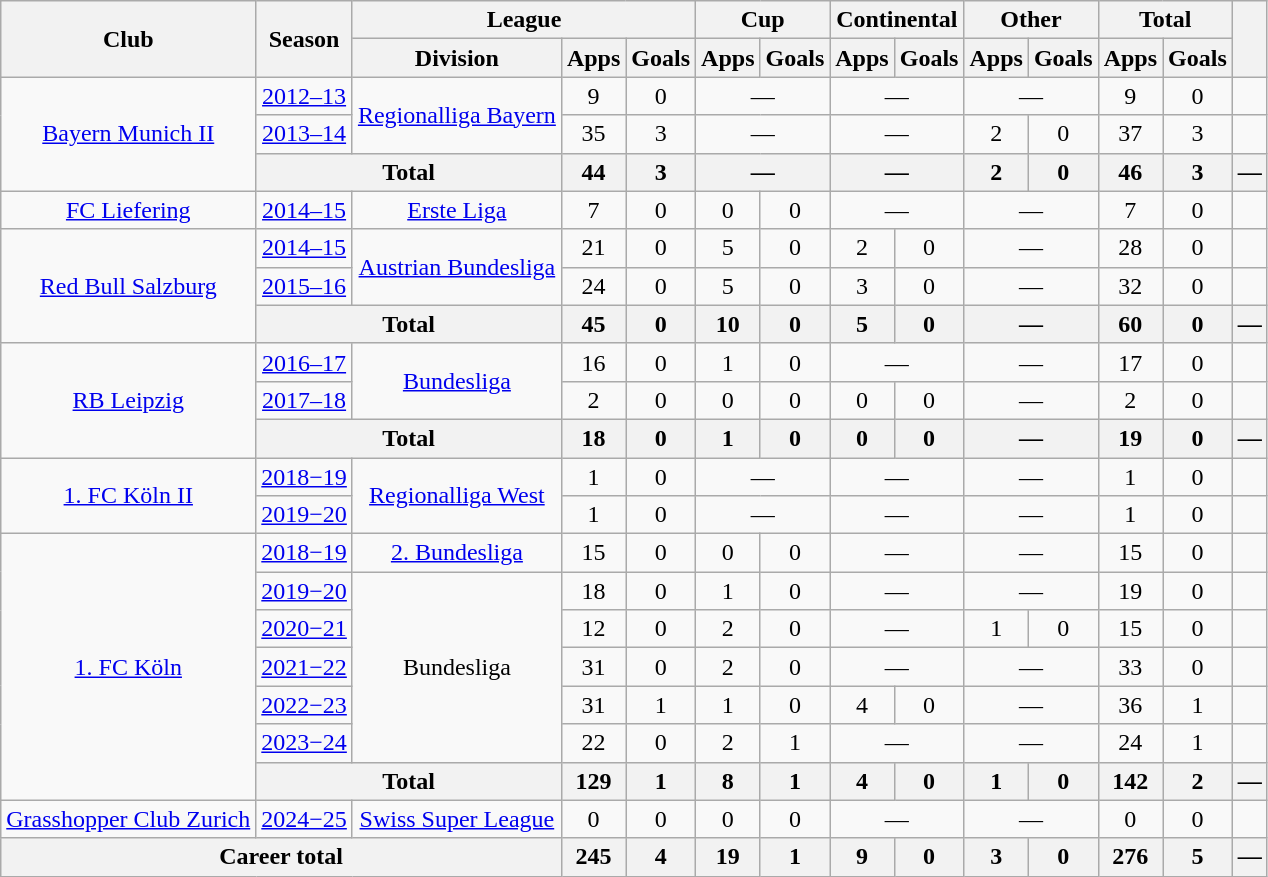<table class="wikitable" style="text-align:center">
<tr>
<th rowspan="2">Club</th>
<th rowspan="2">Season</th>
<th colspan="3">League</th>
<th colspan="2">Cup</th>
<th colspan="2">Continental</th>
<th colspan="2">Other</th>
<th colspan="2">Total</th>
<th rowspan="2"></th>
</tr>
<tr>
<th>Division</th>
<th>Apps</th>
<th>Goals</th>
<th>Apps</th>
<th>Goals</th>
<th>Apps</th>
<th>Goals</th>
<th>Apps</th>
<th>Goals</th>
<th>Apps</th>
<th>Goals</th>
</tr>
<tr>
<td rowspan="3"><a href='#'>Bayern Munich II</a></td>
<td><a href='#'>2012–13</a></td>
<td rowspan="2"><a href='#'>Regionalliga Bayern</a></td>
<td>9</td>
<td>0</td>
<td colspan="2">—</td>
<td colspan="2">—</td>
<td colspan="2">—</td>
<td>9</td>
<td>0</td>
<td></td>
</tr>
<tr>
<td><a href='#'>2013–14</a></td>
<td>35</td>
<td>3</td>
<td colspan="2">—</td>
<td colspan="2">—</td>
<td>2</td>
<td>0</td>
<td>37</td>
<td>3</td>
<td></td>
</tr>
<tr>
<th colspan="2">Total</th>
<th>44</th>
<th>3</th>
<th colspan="2">—</th>
<th colspan="2">—</th>
<th>2</th>
<th>0</th>
<th>46</th>
<th>3</th>
<th>—</th>
</tr>
<tr>
<td><a href='#'>FC Liefering</a></td>
<td><a href='#'>2014–15</a></td>
<td><a href='#'>Erste Liga</a></td>
<td>7</td>
<td>0</td>
<td>0</td>
<td>0</td>
<td colspan="2">—</td>
<td colspan="2">—</td>
<td>7</td>
<td>0</td>
<td></td>
</tr>
<tr>
<td rowspan="3"><a href='#'>Red Bull Salzburg</a></td>
<td><a href='#'>2014–15</a></td>
<td rowspan="2"><a href='#'>Austrian Bundesliga</a></td>
<td>21</td>
<td>0</td>
<td>5</td>
<td>0</td>
<td>2</td>
<td>0</td>
<td colspan="2">—</td>
<td>28</td>
<td>0</td>
<td></td>
</tr>
<tr>
<td><a href='#'>2015–16</a></td>
<td>24</td>
<td>0</td>
<td>5</td>
<td>0</td>
<td>3</td>
<td>0</td>
<td colspan="2">—</td>
<td>32</td>
<td>0</td>
<td></td>
</tr>
<tr>
<th colspan="2">Total</th>
<th>45</th>
<th>0</th>
<th>10</th>
<th>0</th>
<th>5</th>
<th>0</th>
<th colspan="2">—</th>
<th>60</th>
<th>0</th>
<th>—</th>
</tr>
<tr>
<td rowspan="3"><a href='#'>RB Leipzig</a></td>
<td><a href='#'>2016–17</a></td>
<td rowspan="2"><a href='#'>Bundesliga</a></td>
<td>16</td>
<td>0</td>
<td>1</td>
<td>0</td>
<td colspan="2">—</td>
<td colspan="2">—</td>
<td>17</td>
<td>0</td>
<td></td>
</tr>
<tr>
<td><a href='#'>2017–18</a></td>
<td>2</td>
<td>0</td>
<td>0</td>
<td>0</td>
<td>0</td>
<td>0</td>
<td colspan="2">—</td>
<td>2</td>
<td>0</td>
<td></td>
</tr>
<tr>
<th colspan="2">Total</th>
<th>18</th>
<th>0</th>
<th>1</th>
<th>0</th>
<th>0</th>
<th>0</th>
<th colspan="2">—</th>
<th>19</th>
<th>0</th>
<th>—</th>
</tr>
<tr>
<td rowspan=2><a href='#'>1. FC Köln II</a></td>
<td><a href='#'>2018−19</a></td>
<td rowspan=2><a href='#'>Regionalliga West</a></td>
<td>1</td>
<td>0</td>
<td colspan="2">—</td>
<td colspan="2">—</td>
<td colspan="2">—</td>
<td>1</td>
<td>0</td>
<td></td>
</tr>
<tr>
<td><a href='#'>2019−20</a></td>
<td>1</td>
<td>0</td>
<td colspan="2">—</td>
<td colspan="2">—</td>
<td colspan="2">—</td>
<td>1</td>
<td>0</td>
<td></td>
</tr>
<tr>
<td rowspan=7><a href='#'>1. FC Köln</a></td>
<td><a href='#'>2018−19</a></td>
<td><a href='#'>2. Bundesliga</a></td>
<td>15</td>
<td>0</td>
<td>0</td>
<td>0</td>
<td colspan="2">—</td>
<td colspan="2">—</td>
<td>15</td>
<td>0</td>
<td></td>
</tr>
<tr>
<td><a href='#'>2019−20</a></td>
<td rowspan=5>Bundesliga</td>
<td>18</td>
<td>0</td>
<td>1</td>
<td>0</td>
<td colspan="2">—</td>
<td colspan="2">—</td>
<td>19</td>
<td>0</td>
<td></td>
</tr>
<tr>
<td><a href='#'>2020−21</a></td>
<td>12</td>
<td>0</td>
<td>2</td>
<td>0</td>
<td colspan="2">—</td>
<td>1</td>
<td>0</td>
<td>15</td>
<td>0</td>
<td></td>
</tr>
<tr>
<td><a href='#'>2021−22</a></td>
<td>31</td>
<td>0</td>
<td>2</td>
<td>0</td>
<td colspan="2">—</td>
<td colspan="2">—</td>
<td>33</td>
<td>0</td>
<td></td>
</tr>
<tr>
<td><a href='#'>2022−23</a></td>
<td>31</td>
<td>1</td>
<td>1</td>
<td>0</td>
<td>4</td>
<td>0</td>
<td colspan="2">—</td>
<td>36</td>
<td>1</td>
<td></td>
</tr>
<tr>
<td><a href='#'>2023−24</a></td>
<td>22</td>
<td>0</td>
<td>2</td>
<td>1</td>
<td colspan="2">—</td>
<td colspan="2">—</td>
<td>24</td>
<td>1</td>
<td></td>
</tr>
<tr>
<th colspan="2">Total</th>
<th>129</th>
<th>1</th>
<th>8</th>
<th>1</th>
<th>4</th>
<th>0</th>
<th>1</th>
<th>0</th>
<th>142</th>
<th>2</th>
<th>—</th>
</tr>
<tr>
<td><a href='#'>Grasshopper Club Zurich</a></td>
<td><a href='#'>2024−25</a></td>
<td><a href='#'>Swiss Super League</a></td>
<td>0</td>
<td>0</td>
<td>0</td>
<td>0</td>
<td colspan="2">—</td>
<td colspan="2">—</td>
<td>0</td>
<td>0</td>
<td></td>
</tr>
<tr>
<th colspan="3">Career total</th>
<th>245</th>
<th>4</th>
<th>19</th>
<th>1</th>
<th>9</th>
<th>0</th>
<th>3</th>
<th>0</th>
<th>276</th>
<th>5</th>
<th>—</th>
</tr>
</table>
